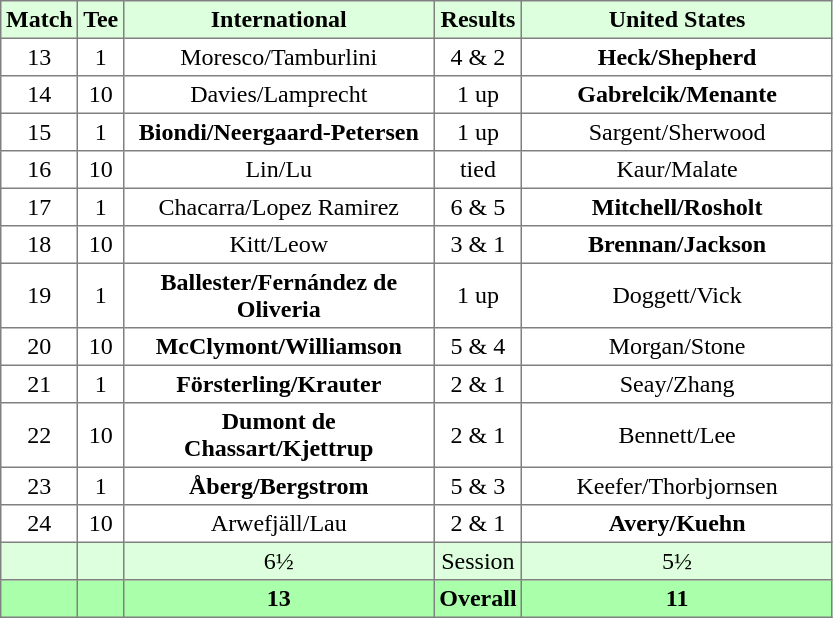<table border="1" cellpadding="3" style="border-collapse:collapse; text-align:center;">
<tr style="background:#ddffdd;">
<th>Match</th>
<th>Tee</th>
<th width="200">International</th>
<th>Results</th>
<th width="200">United States</th>
</tr>
<tr>
<td>13</td>
<td>1</td>
<td>Moresco/Tamburlini</td>
<td>4 & 2</td>
<td><strong>Heck/Shepherd</strong></td>
</tr>
<tr>
<td>14</td>
<td>10</td>
<td>Davies/Lamprecht</td>
<td>1 up</td>
<td><strong>Gabrelcik/Menante</strong></td>
</tr>
<tr>
<td>15</td>
<td>1</td>
<td><strong>Biondi/Neergaard-Petersen</strong></td>
<td>1 up</td>
<td>Sargent/Sherwood</td>
</tr>
<tr>
<td>16</td>
<td>10</td>
<td>Lin/Lu</td>
<td>tied</td>
<td>Kaur/Malate</td>
</tr>
<tr>
<td>17</td>
<td>1</td>
<td>Chacarra/Lopez Ramirez</td>
<td>6 & 5</td>
<td><strong>Mitchell/Rosholt</strong></td>
</tr>
<tr>
<td>18</td>
<td>10</td>
<td>Kitt/Leow</td>
<td>3 & 1</td>
<td><strong>Brennan/Jackson</strong></td>
</tr>
<tr>
<td>19</td>
<td>1</td>
<td><strong>Ballester/Fernández de Oliveria</strong></td>
<td>1 up</td>
<td>Doggett/Vick</td>
</tr>
<tr>
<td>20</td>
<td>10</td>
<td><strong>McClymont/Williamson</strong></td>
<td>5 & 4</td>
<td>Morgan/Stone</td>
</tr>
<tr>
<td>21</td>
<td>1</td>
<td><strong>Försterling/Krauter</strong></td>
<td>2 & 1</td>
<td>Seay/Zhang</td>
</tr>
<tr>
<td>22</td>
<td>10</td>
<td><strong>Dumont de Chassart/Kjettrup</strong></td>
<td>2 & 1</td>
<td>Bennett/Lee</td>
</tr>
<tr>
<td>23</td>
<td>1</td>
<td><strong>Åberg/Bergstrom</strong></td>
<td>5 & 3</td>
<td>Keefer/Thorbjornsen</td>
</tr>
<tr>
<td>24</td>
<td>10</td>
<td>Arwefjäll/Lau</td>
<td>2 & 1</td>
<td><strong>Avery/Kuehn</strong></td>
</tr>
<tr style="background:#ddffdd;">
<td></td>
<td></td>
<td>6½</td>
<td>Session</td>
<td>5½</td>
</tr>
<tr style="background:#aaffaa;">
<th></th>
<th></th>
<th>13</th>
<th>Overall</th>
<th>11</th>
</tr>
</table>
